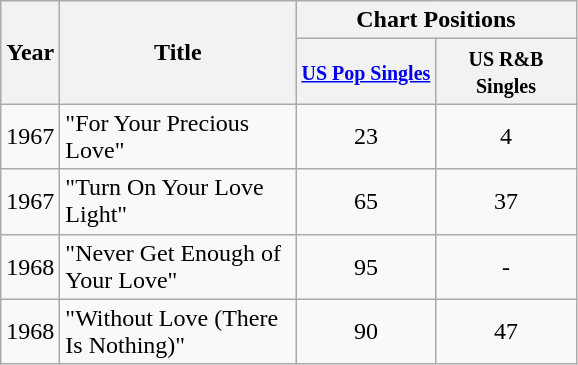<table class="wikitable">
<tr>
<th width="28" rowspan="2">Year</th>
<th width="150" rowspan="2">Title</th>
<th colspan="2">Chart Positions</th>
</tr>
<tr>
<th width="86"><small><a href='#'>US Pop Singles</a></small></th>
<th width="86"><small>US R&B Singles</small></th>
</tr>
<tr>
<td>1967</td>
<td>"For Your Precious Love"</td>
<td align="center">23</td>
<td align="center">4</td>
</tr>
<tr>
<td>1967</td>
<td>"Turn On Your Love Light"</td>
<td align="center">65</td>
<td align="center">37</td>
</tr>
<tr>
<td>1968</td>
<td>"Never Get Enough of Your Love"</td>
<td align="center">95</td>
<td align="center">-</td>
</tr>
<tr>
<td>1968</td>
<td>"Without Love (There Is Nothing)"</td>
<td align="center">90</td>
<td align="center">47</td>
</tr>
</table>
